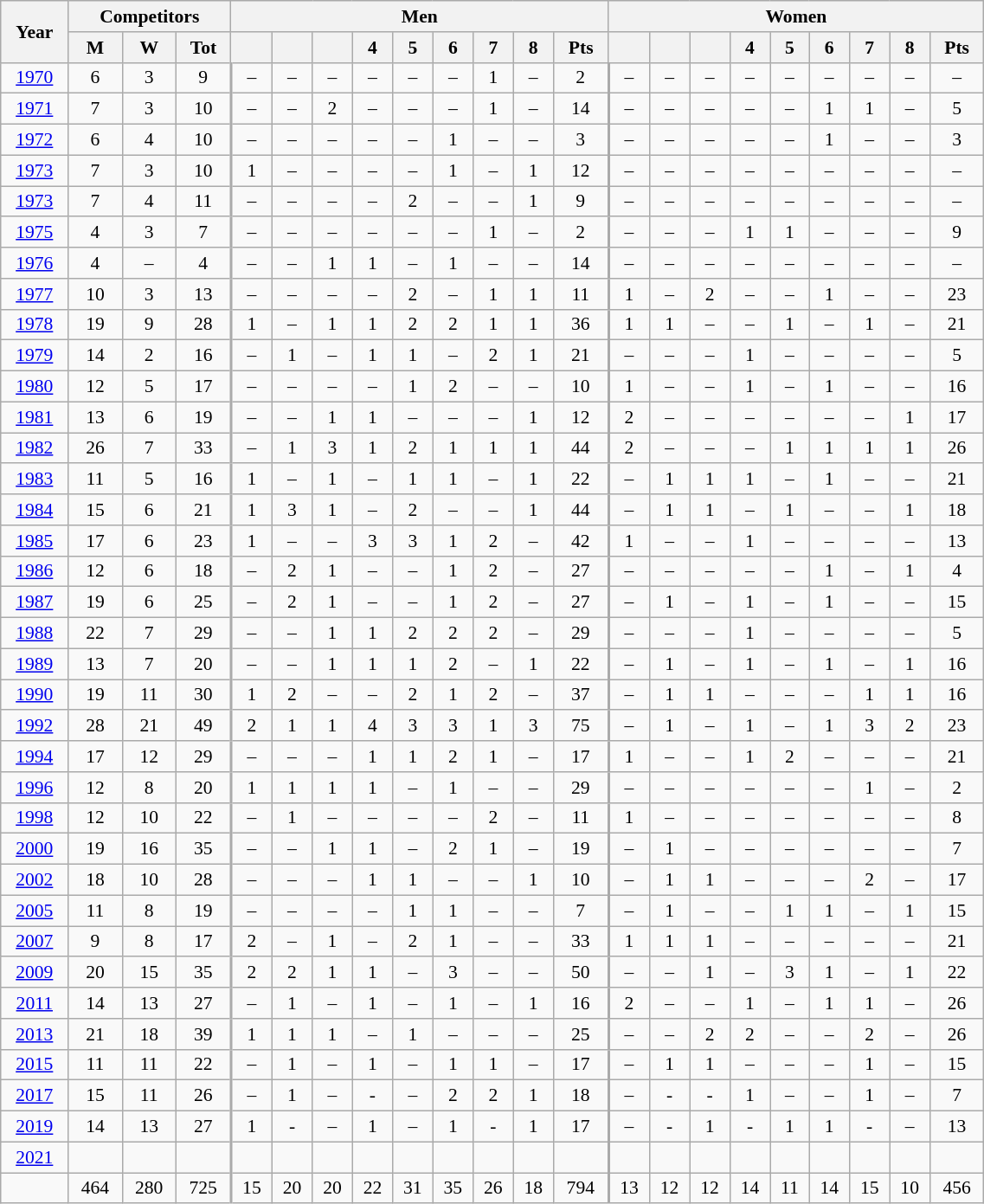<table class="wikitable" width=60% style="font-size:90%; text-align:center;">
<tr>
<th rowspan=2>Year</th>
<th colspan=3>Competitors</th>
<th colspan=9>Men</th>
<th colspan=9>Women</th>
</tr>
<tr>
<th>M</th>
<th>W</th>
<th>Tot</th>
<th></th>
<th></th>
<th></th>
<th>4</th>
<th>5</th>
<th>6</th>
<th>7</th>
<th>8</th>
<th>Pts</th>
<th></th>
<th></th>
<th></th>
<th>4</th>
<th>5</th>
<th>6</th>
<th>7</th>
<th>8</th>
<th>Pts</th>
</tr>
<tr>
<td><a href='#'>1970</a></td>
<td>6</td>
<td>3</td>
<td style="border-right-width:2px;">9</td>
<td>–</td>
<td>–</td>
<td>–</td>
<td>–</td>
<td>–</td>
<td>–</td>
<td>1</td>
<td>–</td>
<td style="border-right-width:2px;">2</td>
<td>–</td>
<td>–</td>
<td>–</td>
<td>–</td>
<td>–</td>
<td>–</td>
<td>–</td>
<td>–</td>
<td>–</td>
</tr>
<tr>
<td><a href='#'>1971</a></td>
<td>7</td>
<td>3</td>
<td style="border-right-width:2px;">10</td>
<td>–</td>
<td>–</td>
<td>2</td>
<td>–</td>
<td>–</td>
<td>–</td>
<td>1</td>
<td>–</td>
<td style="border-right-width:2px;">14</td>
<td>–</td>
<td>–</td>
<td>–</td>
<td>–</td>
<td>–</td>
<td>1</td>
<td>1</td>
<td>–</td>
<td>5</td>
</tr>
<tr>
<td><a href='#'>1972</a></td>
<td>6</td>
<td>4</td>
<td style="border-right-width:2px;">10</td>
<td>–</td>
<td>–</td>
<td>–</td>
<td>–</td>
<td>–</td>
<td>1</td>
<td>–</td>
<td>–</td>
<td style="border-right-width:2px;">3</td>
<td>–</td>
<td>–</td>
<td>–</td>
<td>–</td>
<td>–</td>
<td>1</td>
<td>–</td>
<td>–</td>
<td>3</td>
</tr>
<tr>
<td><a href='#'>1973</a></td>
<td>7</td>
<td>3</td>
<td style="border-right-width:2px;">10</td>
<td>1</td>
<td>–</td>
<td>–</td>
<td>–</td>
<td>–</td>
<td>1</td>
<td>–</td>
<td>1</td>
<td style="border-right-width:2px;">12</td>
<td>–</td>
<td>–</td>
<td>–</td>
<td>–</td>
<td>–</td>
<td>–</td>
<td>–</td>
<td>–</td>
<td>–</td>
</tr>
<tr>
<td><a href='#'>1973</a></td>
<td>7</td>
<td>4</td>
<td style="border-right-width:2px;">11</td>
<td>–</td>
<td>–</td>
<td>–</td>
<td>–</td>
<td>2</td>
<td>–</td>
<td>–</td>
<td>1</td>
<td style="border-right-width:2px;">9</td>
<td>–</td>
<td>–</td>
<td>–</td>
<td>–</td>
<td>–</td>
<td>–</td>
<td>–</td>
<td>–</td>
<td>–</td>
</tr>
<tr>
<td><a href='#'>1975</a></td>
<td>4</td>
<td>3</td>
<td style="border-right-width:2px;">7</td>
<td>–</td>
<td>–</td>
<td>–</td>
<td>–</td>
<td>–</td>
<td>–</td>
<td>1</td>
<td>–</td>
<td style="border-right-width:2px;">2</td>
<td>–</td>
<td>–</td>
<td>–</td>
<td>1</td>
<td>1</td>
<td>–</td>
<td>–</td>
<td>–</td>
<td>9</td>
</tr>
<tr>
<td><a href='#'>1976</a></td>
<td>4</td>
<td>–</td>
<td style="border-right-width:2px;">4</td>
<td>–</td>
<td>–</td>
<td>1</td>
<td>1</td>
<td>–</td>
<td>1</td>
<td>–</td>
<td>–</td>
<td style="border-right-width:2px;">14</td>
<td>–</td>
<td>–</td>
<td>–</td>
<td>–</td>
<td>–</td>
<td>–</td>
<td>–</td>
<td>–</td>
<td>–</td>
</tr>
<tr>
<td><a href='#'>1977</a></td>
<td>10</td>
<td>3</td>
<td style="border-right-width:2px;">13</td>
<td>–</td>
<td>–</td>
<td>–</td>
<td>–</td>
<td>2</td>
<td>–</td>
<td>1</td>
<td>1</td>
<td style="border-right-width:2px;">11</td>
<td>1</td>
<td>–</td>
<td>2</td>
<td>–</td>
<td>–</td>
<td>1</td>
<td>–</td>
<td>–</td>
<td>23</td>
</tr>
<tr>
<td><a href='#'>1978</a></td>
<td>19</td>
<td>9</td>
<td style="border-right-width:2px;">28</td>
<td>1</td>
<td>–</td>
<td>1</td>
<td>1</td>
<td>2</td>
<td>2</td>
<td>1</td>
<td>1</td>
<td style="border-right-width:2px;">36</td>
<td>1</td>
<td>1</td>
<td>–</td>
<td>–</td>
<td>1</td>
<td>–</td>
<td>1</td>
<td>–</td>
<td>21</td>
</tr>
<tr>
<td><a href='#'>1979</a></td>
<td>14</td>
<td>2</td>
<td style="border-right-width:2px;">16</td>
<td>–</td>
<td>1</td>
<td>–</td>
<td>1</td>
<td>1</td>
<td>–</td>
<td>2</td>
<td>1</td>
<td style="border-right-width:2px;">21</td>
<td>–</td>
<td>–</td>
<td>–</td>
<td>1</td>
<td>–</td>
<td>–</td>
<td>–</td>
<td>–</td>
<td>5</td>
</tr>
<tr>
<td><a href='#'>1980</a></td>
<td>12</td>
<td>5</td>
<td style="border-right-width:2px;">17</td>
<td>–</td>
<td>–</td>
<td>–</td>
<td>–</td>
<td>1</td>
<td>2</td>
<td>–</td>
<td>–</td>
<td style="border-right-width:2px;">10</td>
<td>1</td>
<td>–</td>
<td>–</td>
<td>1</td>
<td>–</td>
<td>1</td>
<td>–</td>
<td>–</td>
<td>16</td>
</tr>
<tr>
<td><a href='#'>1981</a></td>
<td>13</td>
<td>6</td>
<td style="border-right-width:2px;">19</td>
<td>–</td>
<td>–</td>
<td>1</td>
<td>1</td>
<td>–</td>
<td>–</td>
<td>–</td>
<td>1</td>
<td style="border-right-width:2px;">12</td>
<td>2</td>
<td>–</td>
<td>–</td>
<td>–</td>
<td>–</td>
<td>–</td>
<td>–</td>
<td>1</td>
<td>17</td>
</tr>
<tr>
<td><a href='#'>1982</a></td>
<td>26</td>
<td>7</td>
<td style="border-right-width:2px;">33</td>
<td>–</td>
<td>1</td>
<td>3</td>
<td>1</td>
<td>2</td>
<td>1</td>
<td>1</td>
<td>1</td>
<td style="border-right-width:2px;">44</td>
<td>2</td>
<td>–</td>
<td>–</td>
<td>–</td>
<td>1</td>
<td>1</td>
<td>1</td>
<td>1</td>
<td>26</td>
</tr>
<tr>
<td><a href='#'>1983</a></td>
<td>11</td>
<td>5</td>
<td style="border-right-width:2px;">16</td>
<td>1</td>
<td>–</td>
<td>1</td>
<td>–</td>
<td>1</td>
<td>1</td>
<td>–</td>
<td>1</td>
<td style="border-right-width:2px;">22</td>
<td>–</td>
<td>1</td>
<td>1</td>
<td>1</td>
<td>–</td>
<td>1</td>
<td>–</td>
<td>–</td>
<td>21</td>
</tr>
<tr>
<td><a href='#'>1984</a></td>
<td>15</td>
<td>6</td>
<td style="border-right-width:2px;">21</td>
<td>1</td>
<td>3</td>
<td>1</td>
<td>–</td>
<td>2</td>
<td>–</td>
<td>–</td>
<td>1</td>
<td style="border-right-width:2px;">44</td>
<td>–</td>
<td>1</td>
<td>1</td>
<td>–</td>
<td>1</td>
<td>–</td>
<td>–</td>
<td>1</td>
<td>18</td>
</tr>
<tr>
<td><a href='#'>1985</a></td>
<td>17</td>
<td>6</td>
<td style="border-right-width:2px;">23</td>
<td>1</td>
<td>–</td>
<td>–</td>
<td>3</td>
<td>3</td>
<td>1</td>
<td>2</td>
<td>–</td>
<td style="border-right-width:2px;">42</td>
<td>1</td>
<td>–</td>
<td>–</td>
<td>1</td>
<td>–</td>
<td>–</td>
<td>–</td>
<td>–</td>
<td>13</td>
</tr>
<tr>
<td><a href='#'>1986</a></td>
<td>12</td>
<td>6</td>
<td style="border-right-width:2px;">18</td>
<td>–</td>
<td>2</td>
<td>1</td>
<td>–</td>
<td>–</td>
<td>1</td>
<td>2</td>
<td>–</td>
<td style="border-right-width:2px;">27</td>
<td>–</td>
<td>–</td>
<td>–</td>
<td>–</td>
<td>–</td>
<td>1</td>
<td>–</td>
<td>1</td>
<td>4</td>
</tr>
<tr>
<td><a href='#'>1987</a></td>
<td>19</td>
<td>6</td>
<td style="border-right-width:2px;">25</td>
<td>–</td>
<td>2</td>
<td>1</td>
<td>–</td>
<td>–</td>
<td>1</td>
<td>2</td>
<td>–</td>
<td style="border-right-width:2px;">27</td>
<td>–</td>
<td>1</td>
<td>–</td>
<td>1</td>
<td>–</td>
<td>1</td>
<td>–</td>
<td>–</td>
<td>15</td>
</tr>
<tr>
<td><a href='#'>1988</a></td>
<td>22</td>
<td>7</td>
<td style="border-right-width:2px;">29</td>
<td>–</td>
<td>–</td>
<td>1</td>
<td>1</td>
<td>2</td>
<td>2</td>
<td>2</td>
<td>–</td>
<td style="border-right-width:2px;">29</td>
<td>–</td>
<td>–</td>
<td>–</td>
<td>1</td>
<td>–</td>
<td>–</td>
<td>–</td>
<td>–</td>
<td>5</td>
</tr>
<tr>
<td><a href='#'>1989</a></td>
<td>13</td>
<td>7</td>
<td style="border-right-width:2px;">20</td>
<td>–</td>
<td>–</td>
<td>1</td>
<td>1</td>
<td>1</td>
<td>2</td>
<td>–</td>
<td>1</td>
<td style="border-right-width:2px;">22</td>
<td>–</td>
<td>1</td>
<td>–</td>
<td>1</td>
<td>–</td>
<td>1</td>
<td>–</td>
<td>1</td>
<td>16</td>
</tr>
<tr>
<td><a href='#'>1990</a></td>
<td>19</td>
<td>11</td>
<td style="border-right-width:2px;">30</td>
<td>1</td>
<td>2</td>
<td>–</td>
<td>–</td>
<td>2</td>
<td>1</td>
<td>2</td>
<td>–</td>
<td style="border-right-width:2px;">37</td>
<td>–</td>
<td>1</td>
<td>1</td>
<td>–</td>
<td>–</td>
<td>–</td>
<td>1</td>
<td>1</td>
<td>16</td>
</tr>
<tr>
<td><a href='#'>1992</a></td>
<td>28</td>
<td>21</td>
<td style="border-right-width:2px;">49</td>
<td>2</td>
<td>1</td>
<td>1</td>
<td>4</td>
<td>3</td>
<td>3</td>
<td>1</td>
<td>3</td>
<td style="border-right-width:2px;">75</td>
<td>–</td>
<td>1</td>
<td>–</td>
<td>1</td>
<td>–</td>
<td>1</td>
<td>3</td>
<td>2</td>
<td>23</td>
</tr>
<tr>
<td><a href='#'>1994</a></td>
<td>17</td>
<td>12</td>
<td style="border-right-width:2px;">29</td>
<td>–</td>
<td>–</td>
<td>–</td>
<td>1</td>
<td>1</td>
<td>2</td>
<td>1</td>
<td>–</td>
<td style="border-right-width:2px;">17</td>
<td>1</td>
<td>–</td>
<td>–</td>
<td>1</td>
<td>2</td>
<td>–</td>
<td>–</td>
<td>–</td>
<td>21</td>
</tr>
<tr>
<td><a href='#'>1996</a></td>
<td>12</td>
<td>8</td>
<td style="border-right-width:2px;">20</td>
<td>1</td>
<td>1</td>
<td>1</td>
<td>1</td>
<td>–</td>
<td>1</td>
<td>–</td>
<td>–</td>
<td style="border-right-width:2px;">29</td>
<td>–</td>
<td>–</td>
<td>–</td>
<td>–</td>
<td>–</td>
<td>–</td>
<td>1</td>
<td>–</td>
<td>2</td>
</tr>
<tr>
<td><a href='#'>1998</a></td>
<td>12</td>
<td>10</td>
<td style="border-right-width:2px;">22</td>
<td>–</td>
<td>1</td>
<td>–</td>
<td>–</td>
<td>–</td>
<td>–</td>
<td>2</td>
<td>–</td>
<td style="border-right-width:2px;">11</td>
<td>1</td>
<td>–</td>
<td>–</td>
<td>–</td>
<td>–</td>
<td>–</td>
<td>–</td>
<td>–</td>
<td>8</td>
</tr>
<tr>
<td><a href='#'>2000</a></td>
<td>19</td>
<td>16</td>
<td style="border-right-width:2px;">35</td>
<td>–</td>
<td>–</td>
<td>1</td>
<td>1</td>
<td>–</td>
<td>2</td>
<td>1</td>
<td>–</td>
<td style="border-right-width:2px;">19</td>
<td>–</td>
<td>1</td>
<td>–</td>
<td>–</td>
<td>–</td>
<td>–</td>
<td>–</td>
<td>–</td>
<td>7</td>
</tr>
<tr>
<td><a href='#'>2002</a></td>
<td>18</td>
<td>10</td>
<td style="border-right-width:2px;">28</td>
<td>–</td>
<td>–</td>
<td>–</td>
<td>1</td>
<td>1</td>
<td>–</td>
<td>–</td>
<td>1</td>
<td style="border-right-width:2px;">10</td>
<td>–</td>
<td>1</td>
<td>1</td>
<td>–</td>
<td>–</td>
<td>–</td>
<td>2</td>
<td>–</td>
<td>17</td>
</tr>
<tr>
<td><a href='#'>2005</a></td>
<td>11</td>
<td>8</td>
<td style="border-right-width:2px;">19</td>
<td>–</td>
<td>–</td>
<td>–</td>
<td>–</td>
<td>1</td>
<td>1</td>
<td>–</td>
<td>–</td>
<td style="border-right-width:2px;">7</td>
<td>–</td>
<td>1</td>
<td>–</td>
<td>–</td>
<td>1</td>
<td>1</td>
<td>–</td>
<td>1</td>
<td>15</td>
</tr>
<tr>
<td><a href='#'>2007</a></td>
<td>9</td>
<td>8</td>
<td style="border-right-width:2px;">17</td>
<td>2</td>
<td>–</td>
<td>1</td>
<td>–</td>
<td>2</td>
<td>1</td>
<td>–</td>
<td>–</td>
<td style="border-right-width:2px;">33</td>
<td>1</td>
<td>1</td>
<td>1</td>
<td>–</td>
<td>–</td>
<td>–</td>
<td>–</td>
<td>–</td>
<td>21</td>
</tr>
<tr>
<td><a href='#'>2009</a></td>
<td>20</td>
<td>15</td>
<td style="border-right-width:2px;">35</td>
<td>2</td>
<td>2</td>
<td>1</td>
<td>1</td>
<td>–</td>
<td>3</td>
<td>–</td>
<td>–</td>
<td style="border-right-width:2px;">50</td>
<td>–</td>
<td>–</td>
<td>1</td>
<td>–</td>
<td>3</td>
<td>1</td>
<td>–</td>
<td>1</td>
<td>22</td>
</tr>
<tr>
<td><a href='#'>2011</a></td>
<td>14</td>
<td>13</td>
<td style="border-right-width:2px;">27</td>
<td>–</td>
<td>1</td>
<td>–</td>
<td>1</td>
<td>–</td>
<td>1</td>
<td>–</td>
<td>1</td>
<td style="border-right-width:2px;">16</td>
<td>2</td>
<td>–</td>
<td>–</td>
<td>1</td>
<td>–</td>
<td>1</td>
<td>1</td>
<td>–</td>
<td>26</td>
</tr>
<tr>
<td><a href='#'>2013</a></td>
<td>21</td>
<td>18</td>
<td style="border-right-width:2px;">39</td>
<td>1</td>
<td>1</td>
<td>1</td>
<td>–</td>
<td>1</td>
<td>–</td>
<td>–</td>
<td>–</td>
<td style="border-right-width:2px;">25</td>
<td>–</td>
<td>–</td>
<td>2</td>
<td>2</td>
<td>–</td>
<td>–</td>
<td>2</td>
<td>–</td>
<td>26</td>
</tr>
<tr>
<td><a href='#'>2015</a></td>
<td>11</td>
<td>11</td>
<td style="border-right-width:2px;">22</td>
<td>–</td>
<td>1</td>
<td>–</td>
<td>1</td>
<td>–</td>
<td>1</td>
<td>1</td>
<td>–</td>
<td style="border-right-width:2px;">17</td>
<td>–</td>
<td>1</td>
<td>1</td>
<td>–</td>
<td>–</td>
<td>–</td>
<td>1</td>
<td>–</td>
<td>15</td>
</tr>
<tr>
<td><a href='#'>2017</a></td>
<td>15</td>
<td>11</td>
<td style="border-right-width:2px;">26</td>
<td>–</td>
<td>1</td>
<td>–</td>
<td>-</td>
<td>–</td>
<td>2</td>
<td>2</td>
<td>1</td>
<td style="border-right-width:2px;">18</td>
<td>–</td>
<td>-</td>
<td>-</td>
<td>1</td>
<td>–</td>
<td>–</td>
<td>1</td>
<td>–</td>
<td>7</td>
</tr>
<tr>
<td><a href='#'>2019</a></td>
<td>14</td>
<td>13</td>
<td style="border-right-width:2px;">27</td>
<td>1</td>
<td>-</td>
<td>–</td>
<td>1</td>
<td>–</td>
<td>1</td>
<td>-</td>
<td>1</td>
<td style="border-right-width:2px;">17</td>
<td>–</td>
<td>-</td>
<td>1</td>
<td>-</td>
<td>1</td>
<td>1</td>
<td>-</td>
<td>–</td>
<td>13</td>
</tr>
<tr>
<td><a href='#'>2021</a></td>
<td></td>
<td></td>
<td style="border-right-width:2px;"></td>
<td></td>
<td></td>
<td></td>
<td></td>
<td></td>
<td></td>
<td></td>
<td></td>
<td style="border-right-width:2px;"></td>
<td></td>
<td></td>
<td></td>
<td></td>
<td></td>
<td></td>
<td></td>
<td></td>
<td></td>
</tr>
<tr>
<td></td>
<td>464</td>
<td>280</td>
<td style="border-right-width:2px;">725</td>
<td>15</td>
<td>20</td>
<td>20</td>
<td>22</td>
<td>31</td>
<td>35</td>
<td>26</td>
<td>18</td>
<td style="border-right-width:2px;">794</td>
<td>13</td>
<td>12</td>
<td>12</td>
<td>14</td>
<td>11</td>
<td>14</td>
<td>15</td>
<td>10</td>
<td>456</td>
</tr>
</table>
